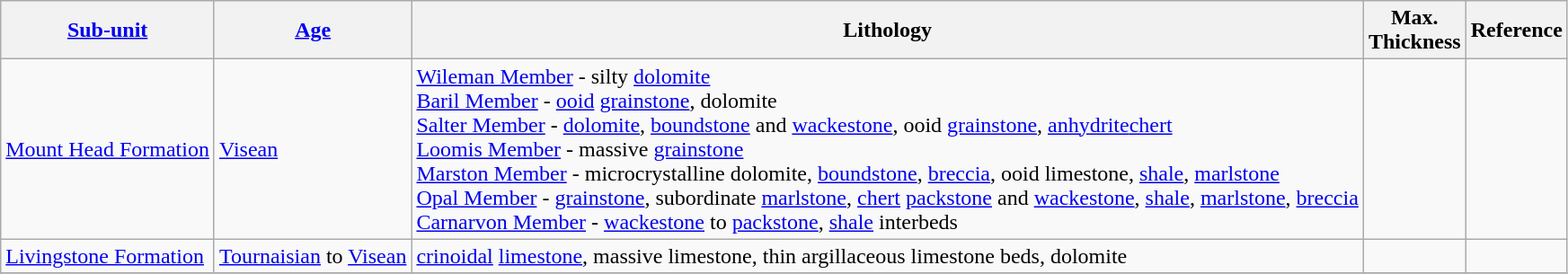<table class="wikitable">
<tr>
<th><a href='#'>Sub-unit</a></th>
<th><a href='#'>Age</a></th>
<th>Lithology</th>
<th>Max.<br>Thickness</th>
<th>Reference</th>
</tr>
<tr>
<td><a href='#'>Mount Head Formation</a></td>
<td><a href='#'>Visean</a></td>
<td><a href='#'>Wileman Member</a> - silty <a href='#'>dolomite</a><br><a href='#'>Baril Member</a> - <a href='#'>ooid</a> <a href='#'>grainstone</a>, dolomite<br><a href='#'>Salter Member</a> - <a href='#'>dolomite</a>, <a href='#'>boundstone</a> and <a href='#'>wackestone</a>, ooid <a href='#'>grainstone</a>, <a href='#'>anhydrite</a><a href='#'>chert</a><br><a href='#'>Loomis Member</a> - massive <a href='#'>grainstone</a><br><a href='#'>Marston Member</a> - microcrystalline dolomite, <a href='#'>boundstone</a>, <a href='#'>breccia</a>, ooid limestone, <a href='#'>shale</a>, <a href='#'>marlstone</a><br><a href='#'>Opal Member</a> - <a href='#'>grainstone</a>, subordinate <a href='#'>marlstone</a>, <a href='#'>chert</a> <a href='#'>packstone</a> and <a href='#'>wackestone</a>, <a href='#'>shale</a>, <a href='#'>marlstone</a>, <a href='#'>breccia</a><br><a href='#'>Carnarvon Member</a> -  <a href='#'>wackestone</a> to <a href='#'>packstone</a>, <a href='#'>shale</a> interbeds</td>
<td><br><br><br><br><br><br></td>
<td></td>
</tr>
<tr>
<td><a href='#'>Livingstone Formation</a></td>
<td><a href='#'>Tournaisian</a> to <a href='#'>Visean</a></td>
<td><a href='#'>crinoidal</a> <a href='#'>limestone</a>, massive limestone, thin argillaceous  limestone beds, dolomite</td>
<td></td>
<td></td>
</tr>
<tr>
</tr>
</table>
